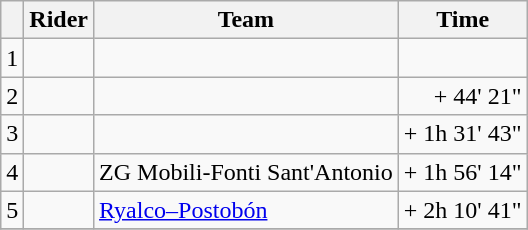<table class="wikitable">
<tr>
<th></th>
<th>Rider</th>
<th>Team</th>
<th>Time</th>
</tr>
<tr>
<td>1</td>
<td> </td>
<td></td>
<td align=right></td>
</tr>
<tr>
<td>2</td>
<td></td>
<td></td>
<td align=right>+ 44' 21"</td>
</tr>
<tr>
<td>3</td>
<td></td>
<td></td>
<td align=right>+ 1h 31' 43"</td>
</tr>
<tr>
<td>4</td>
<td></td>
<td>ZG Mobili-Fonti Sant'Antonio</td>
<td align=right>+ 1h 56' 14"</td>
</tr>
<tr>
<td>5</td>
<td></td>
<td><a href='#'>Ryalco–Postobón</a></td>
<td align=right>+ 2h 10' 41"</td>
</tr>
<tr>
</tr>
</table>
